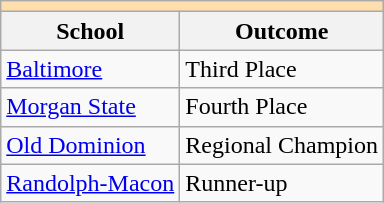<table class="wikitable" style="float:left; margin-right:1em;">
<tr>
<th colspan="3" style="background:#ffdead;"></th>
</tr>
<tr>
<th>School</th>
<th>Outcome</th>
</tr>
<tr>
<td><a href='#'>Baltimore</a></td>
<td>Third Place</td>
</tr>
<tr>
<td><a href='#'>Morgan State</a></td>
<td>Fourth Place</td>
</tr>
<tr>
<td><a href='#'>Old Dominion</a></td>
<td>Regional Champion</td>
</tr>
<tr>
<td><a href='#'>Randolph-Macon</a></td>
<td>Runner-up</td>
</tr>
</table>
